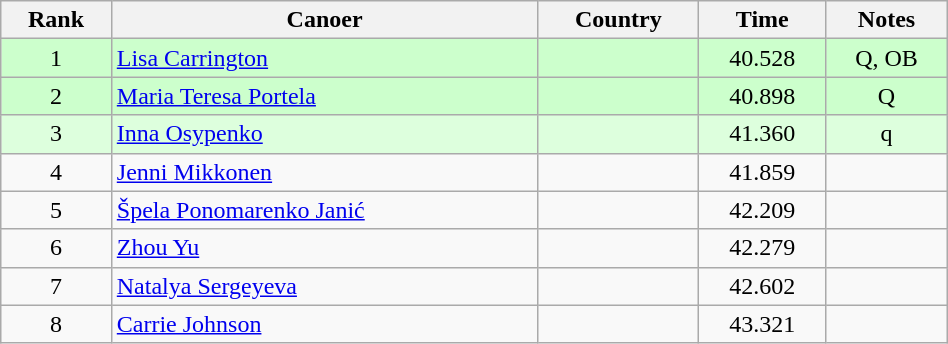<table class="wikitable" width=50% style="text-align:center;">
<tr>
<th>Rank</th>
<th>Canoer</th>
<th>Country</th>
<th>Time</th>
<th>Notes</th>
</tr>
<tr bgcolor=ccffcc>
<td>1</td>
<td align="left"><a href='#'>Lisa Carrington</a></td>
<td align="left"></td>
<td>40.528</td>
<td>Q, OB</td>
</tr>
<tr bgcolor=ccffcc>
<td>2</td>
<td align="left"><a href='#'>Maria Teresa Portela</a></td>
<td align="left"></td>
<td>40.898</td>
<td>Q</td>
</tr>
<tr bgcolor=ddffdd>
<td>3</td>
<td align="left"><a href='#'>Inna Osypenko</a></td>
<td align="left"></td>
<td>41.360</td>
<td>q</td>
</tr>
<tr>
<td>4</td>
<td align="left"><a href='#'>Jenni Mikkonen</a></td>
<td align="left"></td>
<td>41.859</td>
<td></td>
</tr>
<tr>
<td>5</td>
<td align="left"><a href='#'>Špela Ponomarenko Janić</a></td>
<td align="left"></td>
<td>42.209</td>
<td></td>
</tr>
<tr>
<td>6</td>
<td align="left"><a href='#'>Zhou Yu</a></td>
<td align="left"></td>
<td>42.279</td>
<td></td>
</tr>
<tr>
<td>7</td>
<td align="left"><a href='#'>Natalya Sergeyeva</a></td>
<td align="left"></td>
<td>42.602</td>
<td></td>
</tr>
<tr>
<td>8</td>
<td align="left"><a href='#'>Carrie Johnson</a></td>
<td align="left"></td>
<td>43.321</td>
<td></td>
</tr>
</table>
